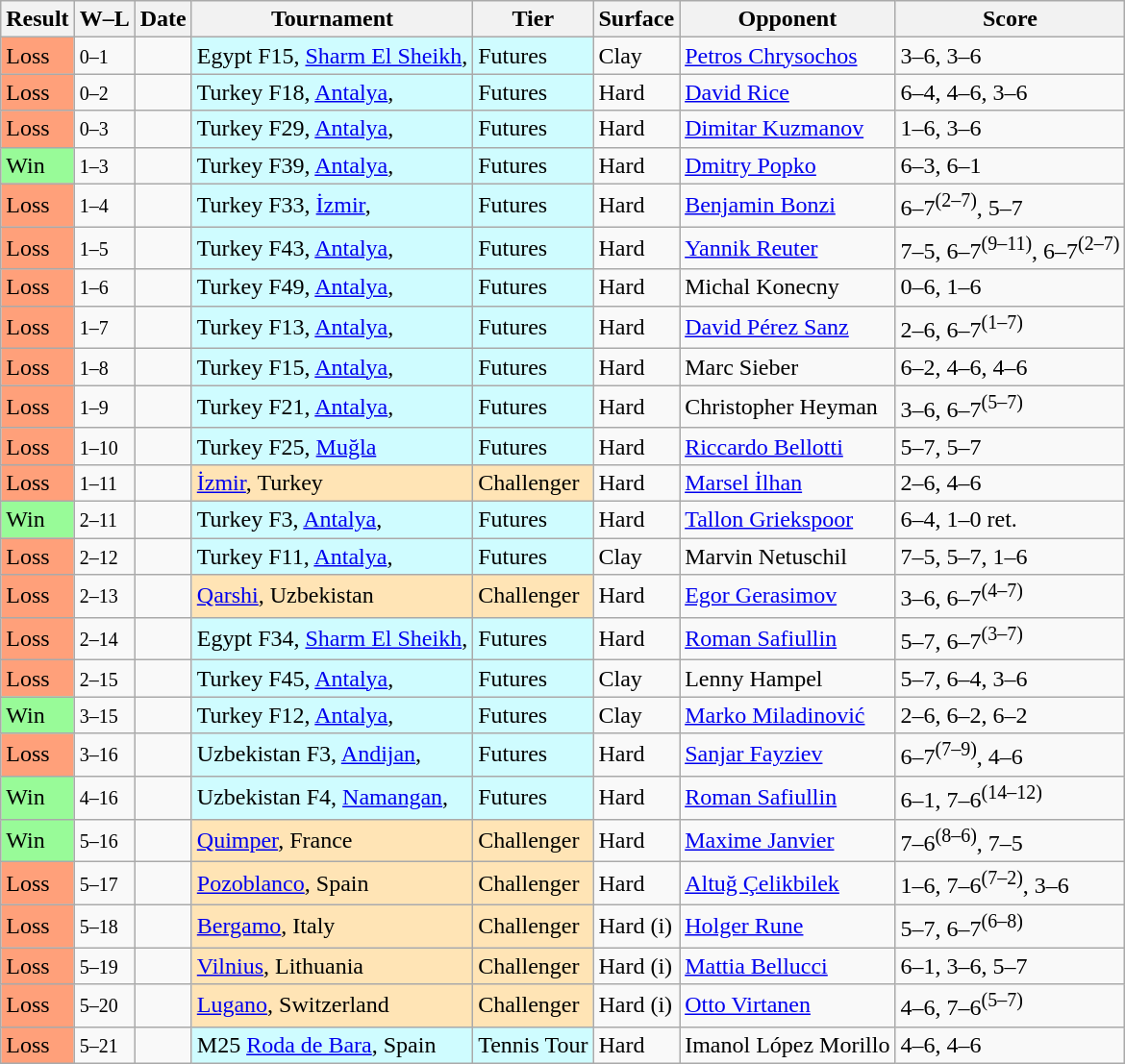<table class="sortable wikitable">
<tr>
<th>Result</th>
<th class="unsortable">W–L</th>
<th>Date</th>
<th>Tournament</th>
<th>Tier</th>
<th>Surface</th>
<th>Opponent</th>
<th class="unsortable">Score</th>
</tr>
<tr>
<td bgcolor=FFA07A>Loss</td>
<td><small>0–1</small></td>
<td></td>
<td style="background:#cffcff;">Egypt F15, <a href='#'>Sharm El Sheikh</a>,</td>
<td style="background:#cffcff;">Futures</td>
<td>Clay</td>
<td> <a href='#'>Petros Chrysochos</a></td>
<td>3–6, 3–6</td>
</tr>
<tr>
<td bgcolor=FFA07A>Loss</td>
<td><small>0–2</small></td>
<td></td>
<td style="background:#cffcff;">Turkey F18, <a href='#'>Antalya</a>,</td>
<td style="background:#cffcff;">Futures</td>
<td>Hard</td>
<td> <a href='#'>David Rice</a></td>
<td>6–4, 4–6, 3–6</td>
</tr>
<tr>
<td bgcolor=FFA07A>Loss</td>
<td><small>0–3</small></td>
<td></td>
<td style="background:#cffcff;">Turkey F29, <a href='#'>Antalya</a>,</td>
<td style="background:#cffcff;">Futures</td>
<td>Hard</td>
<td> <a href='#'>Dimitar Kuzmanov</a></td>
<td>1–6, 3–6</td>
</tr>
<tr>
<td bgcolor=98FB98>Win</td>
<td><small>1–3</small></td>
<td></td>
<td style="background:#cffcff;">Turkey F39, <a href='#'>Antalya</a>,</td>
<td style="background:#cffcff;">Futures</td>
<td>Hard</td>
<td> <a href='#'>Dmitry Popko</a></td>
<td>6–3, 6–1</td>
</tr>
<tr>
<td bgcolor=FFA07A>Loss</td>
<td><small>1–4</small></td>
<td></td>
<td style="background:#cffcff;">Turkey F33, <a href='#'>İzmir</a>,</td>
<td style="background:#cffcff;">Futures</td>
<td>Hard</td>
<td> <a href='#'>Benjamin Bonzi</a></td>
<td>6–7<sup>(2–7)</sup>, 5–7</td>
</tr>
<tr>
<td bgcolor=FFA07A>Loss</td>
<td><small>1–5</small></td>
<td></td>
<td style="background:#cffcff;">Turkey F43, <a href='#'>Antalya</a>,</td>
<td style="background:#cffcff;">Futures</td>
<td>Hard</td>
<td> <a href='#'>Yannik Reuter</a></td>
<td>7–5, 6–7<sup>(9–11)</sup>, 6–7<sup>(2–7)</sup></td>
</tr>
<tr>
<td bgcolor=FFA07A>Loss</td>
<td><small>1–6</small></td>
<td></td>
<td style="background:#cffcff;">Turkey F49, <a href='#'>Antalya</a>,</td>
<td style="background:#cffcff;">Futures</td>
<td>Hard</td>
<td> Michal Konecny</td>
<td>0–6, 1–6</td>
</tr>
<tr>
<td bgcolor=FFA07A>Loss</td>
<td><small>1–7</small></td>
<td></td>
<td style="background:#cffcff;">Turkey F13, <a href='#'>Antalya</a>,</td>
<td style="background:#cffcff;">Futures</td>
<td>Hard</td>
<td> <a href='#'>David Pérez Sanz</a></td>
<td>2–6, 6–7<sup>(1–7)</sup></td>
</tr>
<tr>
<td bgcolor=FFA07A>Loss</td>
<td><small>1–8</small></td>
<td></td>
<td style="background:#cffcff;">Turkey F15, <a href='#'>Antalya</a>,</td>
<td style="background:#cffcff;">Futures</td>
<td>Hard</td>
<td> Marc Sieber</td>
<td>6–2, 4–6, 4–6</td>
</tr>
<tr>
<td bgcolor=FFA07A>Loss</td>
<td><small>1–9</small></td>
<td></td>
<td style="background:#cffcff;">Turkey F21, <a href='#'>Antalya</a>,</td>
<td style="background:#cffcff;">Futures</td>
<td>Hard</td>
<td> Christopher Heyman</td>
<td>3–6, 6–7<sup>(5–7)</sup></td>
</tr>
<tr>
<td bgcolor=FFA07A>Loss</td>
<td><small>1–10</small></td>
<td></td>
<td style="background:#cffcff;">Turkey F25, <a href='#'>Muğla</a></td>
<td style="background:#cffcff;">Futures</td>
<td>Hard</td>
<td> <a href='#'>Riccardo Bellotti</a></td>
<td>5–7, 5–7</td>
</tr>
<tr>
<td bgcolor=FFA07A>Loss</td>
<td><small>1–11</small></td>
<td><a href='#'></a></td>
<td style="background:moccasin;"><a href='#'>İzmir</a>, Turkey</td>
<td style="background:moccasin;">Challenger</td>
<td>Hard</td>
<td> <a href='#'>Marsel İlhan</a></td>
<td>2–6, 4–6</td>
</tr>
<tr>
<td bgcolor=98FB98>Win</td>
<td><small>2–11</small></td>
<td></td>
<td style="background:#cffcff;">Turkey F3, <a href='#'>Antalya</a>,</td>
<td style="background:#cffcff;">Futures</td>
<td>Hard</td>
<td> <a href='#'>Tallon Griekspoor</a></td>
<td>6–4, 1–0 ret.</td>
</tr>
<tr>
<td bgcolor=FFA07A>Loss</td>
<td><small>2–12</small></td>
<td></td>
<td style="background:#cffcff;">Turkey F11, <a href='#'>Antalya</a>,</td>
<td style="background:#cffcff;">Futures</td>
<td>Clay</td>
<td> Marvin Netuschil</td>
<td>7–5, 5–7, 1–6</td>
</tr>
<tr>
<td bgcolor=FFA07A>Loss</td>
<td><small>2–13</small></td>
<td><a href='#'></a></td>
<td style="background:moccasin;"><a href='#'>Qarshi</a>, Uzbekistan</td>
<td style="background:moccasin;">Challenger</td>
<td>Hard</td>
<td> <a href='#'>Egor Gerasimov</a></td>
<td>3–6, 6–7<sup>(4–7)</sup></td>
</tr>
<tr>
<td bgcolor=FFA07A>Loss</td>
<td><small>2–14</small></td>
<td></td>
<td style="background:#cffcff;">Egypt F34, <a href='#'>Sharm El Sheikh</a>,</td>
<td style="background:#cffcff;">Futures</td>
<td>Hard</td>
<td> <a href='#'>Roman Safiullin</a></td>
<td>5–7, 6–7<sup>(3–7)</sup></td>
</tr>
<tr>
<td bgcolor=FFA07A>Loss</td>
<td><small>2–15</small></td>
<td></td>
<td style="background:#cffcff;">Turkey F45, <a href='#'>Antalya</a>,</td>
<td style="background:#cffcff;">Futures</td>
<td>Clay</td>
<td> Lenny Hampel</td>
<td>5–7, 6–4, 3–6</td>
</tr>
<tr>
<td bgcolor=98FB98>Win</td>
<td><small>3–15</small></td>
<td></td>
<td style="background:#cffcff;">Turkey F12, <a href='#'>Antalya</a>,</td>
<td style="background:#cffcff;">Futures</td>
<td>Clay</td>
<td> <a href='#'>Marko Miladinović</a></td>
<td>2–6, 6–2, 6–2</td>
</tr>
<tr>
<td bgcolor=FFA07A>Loss</td>
<td><small>3–16</small></td>
<td></td>
<td style="background:#cffcff;">Uzbekistan F3, <a href='#'>Andijan</a>,</td>
<td style="background:#cffcff;">Futures</td>
<td>Hard</td>
<td> <a href='#'>Sanjar Fayziev</a></td>
<td>6–7<sup>(7–9)</sup>, 4–6</td>
</tr>
<tr>
<td bgcolor=98FB98>Win</td>
<td><small>4–16</small></td>
<td></td>
<td style="background:#cffcff;">Uzbekistan F4, <a href='#'>Namangan</a>,</td>
<td style="background:#cffcff;">Futures</td>
<td>Hard</td>
<td> <a href='#'>Roman Safiullin</a></td>
<td>6–1, 7–6<sup>(14–12)</sup></td>
</tr>
<tr>
<td bgcolor=98FB98>Win</td>
<td><small>5–16</small></td>
<td><a href='#'></a></td>
<td style="background:moccasin;"><a href='#'>Quimper</a>, France</td>
<td style="background:moccasin;">Challenger</td>
<td>Hard</td>
<td> <a href='#'>Maxime Janvier</a></td>
<td>7–6<sup>(8–6)</sup>, 7–5</td>
</tr>
<tr>
<td bgcolor=FFA07A>Loss</td>
<td><small>5–17</small></td>
<td><a href='#'></a></td>
<td style="background:moccasin;"><a href='#'>Pozoblanco</a>, Spain</td>
<td style="background:moccasin;">Challenger</td>
<td>Hard</td>
<td> <a href='#'>Altuğ Çelikbilek</a></td>
<td>1–6, 7–6<sup>(7–2)</sup>, 3–6</td>
</tr>
<tr>
<td bgcolor=FFA07A>Loss</td>
<td><small>5–18</small></td>
<td><a href='#'></a></td>
<td style="background:moccasin;"><a href='#'>Bergamo</a>, Italy</td>
<td style="background:moccasin;">Challenger</td>
<td>Hard (i)</td>
<td> <a href='#'>Holger Rune</a></td>
<td>5–7, 6–7<sup>(6–8)</sup></td>
</tr>
<tr>
<td bgcolor=FFA07A>Loss</td>
<td><small>5–19</small></td>
<td><a href='#'></a></td>
<td style="background:moccasin;"><a href='#'>Vilnius</a>, Lithuania</td>
<td style="background:moccasin;">Challenger</td>
<td>Hard (i)</td>
<td> <a href='#'>Mattia Bellucci</a></td>
<td>6–1, 3–6, 5–7</td>
</tr>
<tr>
<td bgcolor= FFA07A>Loss</td>
<td><small>5–20</small></td>
<td><a href='#'></a></td>
<td style="background:moccasin;"><a href='#'>Lugano</a>, Switzerland</td>
<td style="background:moccasin;">Challenger</td>
<td>Hard (i)</td>
<td> <a href='#'>Otto Virtanen</a></td>
<td>4–6, 7–6<sup>(5–7)</sup></td>
</tr>
<tr>
<td bgcolor=FFA07A>Loss</td>
<td><small>5–21</small></td>
<td></td>
<td style="background:#cffcff;">M25 <a href='#'>Roda de Bara</a>, Spain</td>
<td style="background:#cffcff;">Tennis Tour</td>
<td>Hard</td>
<td> Imanol López Morillo</td>
<td>4–6, 4–6</td>
</tr>
</table>
